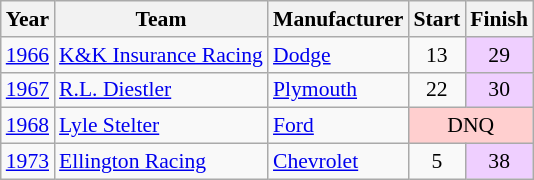<table class="wikitable" style="font-size: 90%;">
<tr>
<th>Year</th>
<th>Team</th>
<th>Manufacturer</th>
<th>Start</th>
<th>Finish</th>
</tr>
<tr>
<td><a href='#'>1966</a></td>
<td><a href='#'>K&K Insurance Racing</a></td>
<td><a href='#'>Dodge</a></td>
<td align=center>13</td>
<td align=center style="background:#EFCFFF;">29</td>
</tr>
<tr>
<td><a href='#'>1967</a></td>
<td><a href='#'>R.L. Diestler</a></td>
<td><a href='#'>Plymouth</a></td>
<td align=center>22</td>
<td align=center style="background:#EFCFFF;">30</td>
</tr>
<tr>
<td><a href='#'>1968</a></td>
<td><a href='#'>Lyle Stelter</a></td>
<td><a href='#'>Ford</a></td>
<td align=center colspan=2 style="background:#FFCFCF;">DNQ</td>
</tr>
<tr>
<td><a href='#'>1973</a></td>
<td><a href='#'>Ellington Racing</a></td>
<td><a href='#'>Chevrolet</a></td>
<td align=center>5</td>
<td align=center style="background:#EFCFFF;">38</td>
</tr>
</table>
